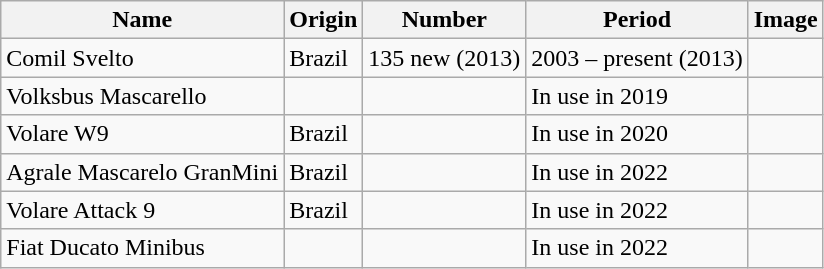<table class="wikitable mw-collapsible mw-collapsed">
<tr>
<th>Name</th>
<th>Origin</th>
<th>Number</th>
<th>Period</th>
<th>Image</th>
</tr>
<tr>
<td>Comil Svelto</td>
<td>Brazil</td>
<td>135 new (2013)</td>
<td>2003 – present (2013)</td>
<td></td>
</tr>
<tr>
<td>Volksbus Mascarello</td>
<td></td>
<td></td>
<td>In use in 2019</td>
<td></td>
</tr>
<tr>
<td>Volare W9</td>
<td>Brazil</td>
<td></td>
<td>In use in 2020</td>
<td></td>
</tr>
<tr>
<td>Agrale Mascarelo GranMini</td>
<td>Brazil</td>
<td></td>
<td>In use in 2022</td>
<td></td>
</tr>
<tr>
<td>Volare Attack 9</td>
<td>Brazil</td>
<td></td>
<td>In use in 2022</td>
<td></td>
</tr>
<tr>
<td>Fiat Ducato Minibus</td>
<td></td>
<td></td>
<td>In use in 2022</td>
<td></td>
</tr>
</table>
